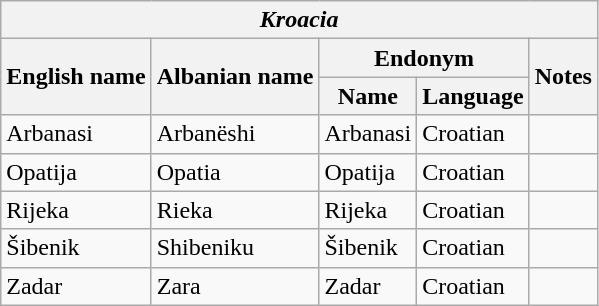<table class="wikitable sortable">
<tr>
<th colspan="5"> <em>Kroacia</em></th>
</tr>
<tr>
<th rowspan="2">English name</th>
<th rowspan="2">Albanian name</th>
<th colspan="2">Endonym</th>
<th rowspan="2">Notes</th>
</tr>
<tr>
<th>Name</th>
<th>Language</th>
</tr>
<tr>
<td>Arbanasi</td>
<td>Arbanëshi</td>
<td>Arbanasi</td>
<td>Croatian</td>
<td></td>
</tr>
<tr>
<td>Opatija</td>
<td>Opatia</td>
<td>Opatija</td>
<td>Croatian</td>
<td></td>
</tr>
<tr>
<td>Rijeka</td>
<td>Rieka</td>
<td>Rijeka</td>
<td>Croatian</td>
<td></td>
</tr>
<tr>
<td>Šibenik</td>
<td>Shibeniku</td>
<td>Šibenik</td>
<td>Croatian</td>
<td></td>
</tr>
<tr>
<td>Zadar</td>
<td>Zara</td>
<td>Zadar</td>
<td>Croatian</td>
<td></td>
</tr>
</table>
